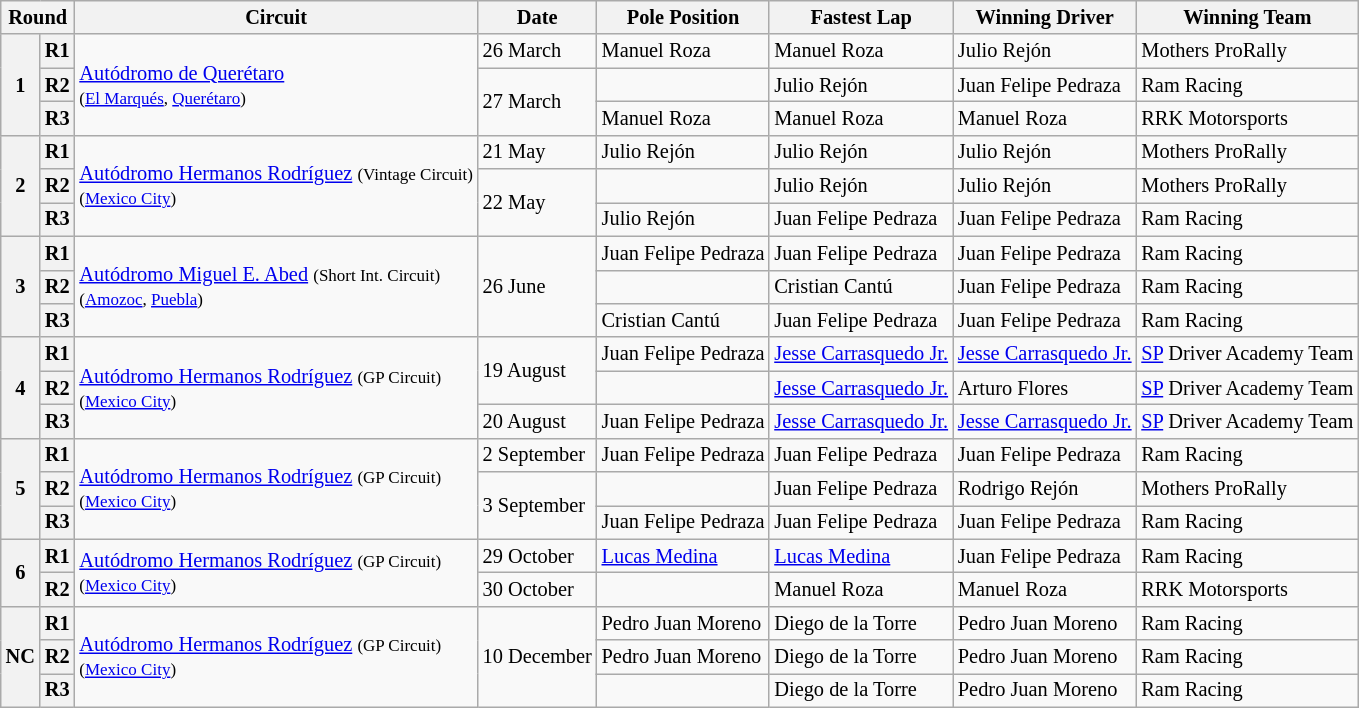<table class="wikitable" style="font-size: 85%">
<tr>
<th colspan=2>Round</th>
<th>Circuit</th>
<th>Date</th>
<th>Pole Position</th>
<th>Fastest Lap</th>
<th>Winning Driver</th>
<th>Winning Team</th>
</tr>
<tr>
<th rowspan=3>1</th>
<th>R1</th>
<td rowspan=3><a href='#'>Autódromo de Querétaro</a><br><small>(<a href='#'>El Marqués</a>, <a href='#'>Querétaro</a>)</small></td>
<td>26 March</td>
<td> Manuel Roza</td>
<td> Manuel Roza</td>
<td> Julio Rejón</td>
<td> Mothers ProRally</td>
</tr>
<tr>
<th>R2</th>
<td rowspan=2>27 March</td>
<td></td>
<td> Julio Rejón</td>
<td> Juan Felipe Pedraza</td>
<td> Ram Racing</td>
</tr>
<tr>
<th>R3</th>
<td> Manuel Roza</td>
<td> Manuel Roza</td>
<td> Manuel Roza</td>
<td> RRK Motorsports</td>
</tr>
<tr>
<th rowspan=3>2</th>
<th>R1</th>
<td rowspan=3 nowrap><a href='#'>Autódromo Hermanos Rodríguez</a> <small>(Vintage Circuit)</small><br><small>(<a href='#'>Mexico City</a>)</small></td>
<td>21 May</td>
<td> Julio Rejón</td>
<td> Julio Rejón</td>
<td> Julio Rejón</td>
<td> Mothers ProRally</td>
</tr>
<tr>
<th>R2</th>
<td rowspan=2>22 May</td>
<td></td>
<td> Julio Rejón</td>
<td> Julio Rejón</td>
<td> Mothers ProRally</td>
</tr>
<tr>
<th>R3</th>
<td> Julio Rejón</td>
<td> Juan Felipe Pedraza</td>
<td> Juan Felipe Pedraza</td>
<td> Ram Racing</td>
</tr>
<tr>
<th rowspan=3>3</th>
<th>R1</th>
<td rowspan=3 nowrap><a href='#'>Autódromo Miguel E. Abed</a> <small>(Short Int. Circuit)</small> <br><small>(<a href='#'>Amozoc</a>, <a href='#'>Puebla</a>)</small></td>
<td rowspan=3>26 June</td>
<td nowrap> Juan Felipe Pedraza</td>
<td nowrap> Juan Felipe Pedraza</td>
<td nowrap> Juan Felipe Pedraza</td>
<td> Ram Racing</td>
</tr>
<tr>
<th>R2</th>
<td></td>
<td> Cristian Cantú</td>
<td> Juan Felipe Pedraza</td>
<td> Ram Racing</td>
</tr>
<tr>
<th>R3</th>
<td> Cristian Cantú</td>
<td> Juan Felipe Pedraza</td>
<td> Juan Felipe Pedraza</td>
<td> Ram Racing</td>
</tr>
<tr>
<th rowspan=3>4</th>
<th>R1</th>
<td rowspan=3><a href='#'>Autódromo Hermanos Rodríguez</a> <small>(GP Circuit)</small><br><small>(<a href='#'>Mexico City</a>)</small></td>
<td rowspan=2>19 August</td>
<td> Juan Felipe Pedraza</td>
<td nowrap> <a href='#'>Jesse Carrasquedo Jr.</a></td>
<td nowrap> <a href='#'>Jesse Carrasquedo Jr.</a></td>
<td> <a href='#'>SP</a> Driver Academy Team</td>
</tr>
<tr>
<th>R2</th>
<td></td>
<td> <a href='#'>Jesse Carrasquedo Jr.</a></td>
<td> Arturo Flores</td>
<td> <a href='#'>SP</a> Driver Academy Team</td>
</tr>
<tr>
<th>R3</th>
<td>20 August</td>
<td> Juan Felipe Pedraza</td>
<td> <a href='#'>Jesse Carrasquedo Jr.</a></td>
<td> <a href='#'>Jesse Carrasquedo Jr.</a></td>
<td nowrap> <a href='#'>SP</a> Driver Academy Team</td>
</tr>
<tr>
<th rowspan=3>5</th>
<th>R1</th>
<td rowspan=3><a href='#'>Autódromo Hermanos Rodríguez</a> <small>(GP Circuit)</small> <br><small>(<a href='#'>Mexico City</a>)</small></td>
<td nowrap>2 September</td>
<td> Juan Felipe Pedraza</td>
<td> Juan Felipe Pedraza</td>
<td> Juan Felipe Pedraza</td>
<td> Ram Racing</td>
</tr>
<tr>
<th>R2</th>
<td rowspan=2>3 September</td>
<td></td>
<td> Juan Felipe Pedraza</td>
<td> Rodrigo Rejón</td>
<td> Mothers ProRally</td>
</tr>
<tr>
<th>R3</th>
<td> Juan Felipe Pedraza</td>
<td> Juan Felipe Pedraza</td>
<td> Juan Felipe Pedraza</td>
<td> Ram Racing</td>
</tr>
<tr>
<th rowspan=2>6</th>
<th>R1</th>
<td rowspan=2 nowrap><a href='#'>Autódromo Hermanos Rodríguez</a> <small>(GP Circuit)</small> <br><small>(<a href='#'>Mexico City</a>)</small></td>
<td>29 October</td>
<td> <a href='#'>Lucas Medina</a></td>
<td> <a href='#'>Lucas Medina</a></td>
<td> Juan Felipe Pedraza</td>
<td> Ram Racing</td>
</tr>
<tr>
<th>R2</th>
<td>30 October</td>
<td></td>
<td> Manuel Roza</td>
<td> Manuel Roza</td>
<td> RRK Motorsports</td>
</tr>
<tr>
<th rowspan=3>NC</th>
<th>R1</th>
<td rowspan=3><a href='#'>Autódromo Hermanos Rodríguez</a> <small>(GP Circuit)</small> <br><small>(<a href='#'>Mexico City</a>)</small></td>
<td rowspan=3>10 December</td>
<td> Pedro Juan Moreno</td>
<td> Diego de la Torre</td>
<td> Pedro Juan Moreno</td>
<td> Ram Racing</td>
</tr>
<tr>
<th>R2</th>
<td> Pedro Juan Moreno</td>
<td> Diego de la Torre</td>
<td> Pedro Juan Moreno</td>
<td> Ram Racing</td>
</tr>
<tr>
<th>R3</th>
<td></td>
<td> Diego de la Torre</td>
<td> Pedro Juan Moreno</td>
<td> Ram Racing</td>
</tr>
</table>
